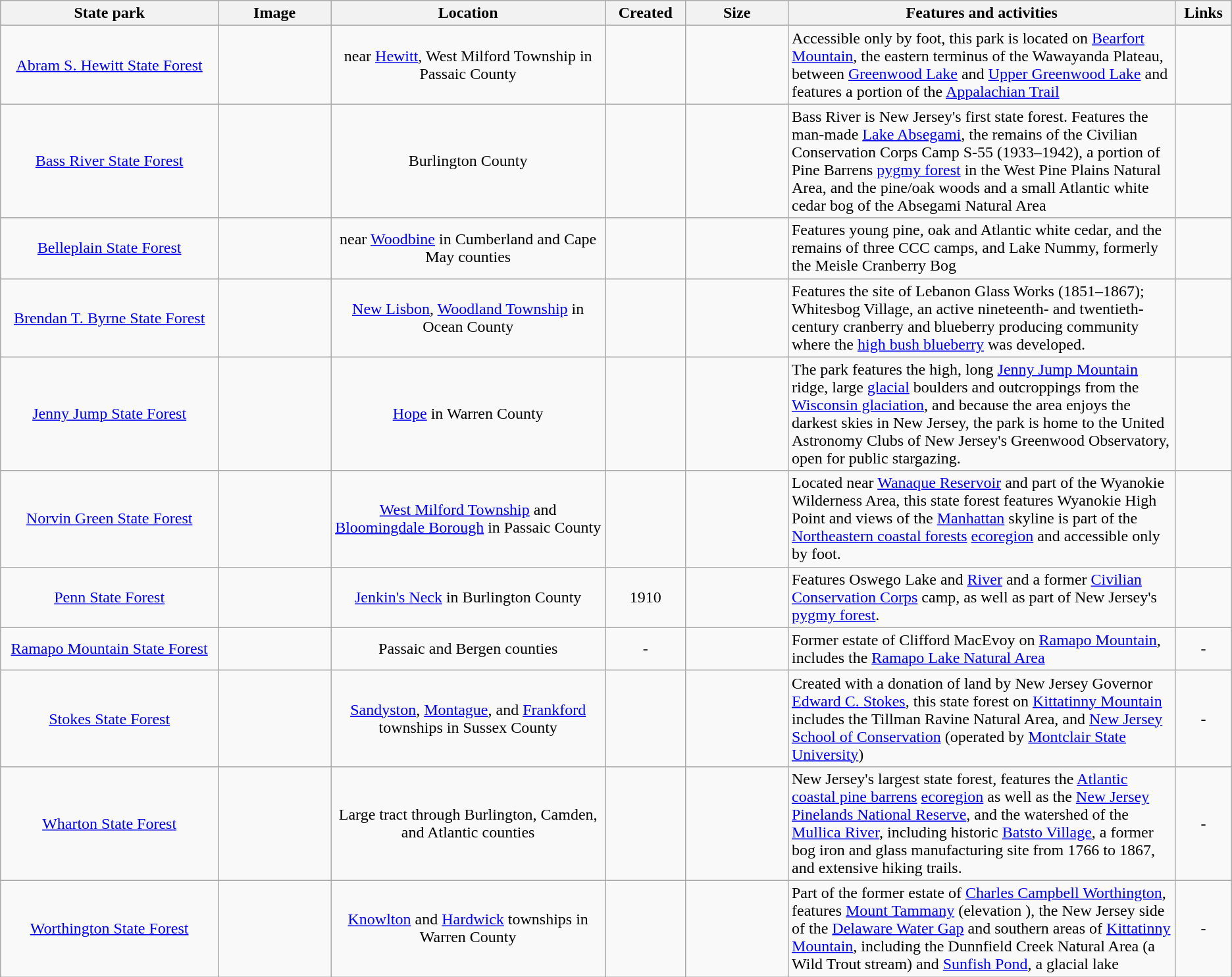<table class="wikitable sortable" border="1" style="text-align:center">
<tr>
<th scope=col width=220>State park</th>
<th scope=col width=110 class="unsortable">Image</th>
<th scope=col width=280>Location</th>
<th scope=col width=75>Created</th>
<th scope=col width=100>Size</th>
<th scope=col width=400 class="unsortable">Features and activities</th>
<th scope=col width=50 class="unsortable">Links</th>
</tr>
<tr>
<td><a href='#'>Abram S. Hewitt State Forest</a></td>
<td></td>
<td>near <a href='#'>Hewitt</a>, West Milford Township in Passaic County<br></td>
<td></td>
<td></td>
<td style="text-align:left;">Accessible only by foot, this park is located on <a href='#'>Bearfort Mountain</a>, the eastern terminus of the Wawayanda Plateau, between <a href='#'>Greenwood Lake</a> and <a href='#'>Upper Greenwood Lake</a> and features a portion of the <a href='#'>Appalachian Trail</a></td>
<td></td>
</tr>
<tr>
<td><a href='#'>Bass River State Forest</a></td>
<td></td>
<td>Burlington County<br></td>
<td></td>
<td></td>
<td style="text-align:left;">Bass River is New Jersey's first state forest. Features the  man-made <a href='#'>Lake Absegami</a>, the remains of the Civilian Conservation Corps Camp S-55 (1933–1942), a  portion of Pine Barrens <a href='#'>pygmy forest</a> in the West Pine Plains Natural Area, and the pine/oak woods and a small Atlantic white cedar bog of the Absegami Natural Area</td>
<td></td>
</tr>
<tr>
<td><a href='#'>Belleplain State Forest</a></td>
<td></td>
<td>near <a href='#'>Woodbine</a> in Cumberland and Cape May counties<br></td>
<td></td>
<td></td>
<td style="text-align:left;">Features young pine, oak and Atlantic white cedar, and the remains of three CCC camps, and Lake Nummy, formerly the Meisle Cranberry Bog</td>
<td></td>
</tr>
<tr>
<td><a href='#'>Brendan T. Byrne State Forest</a></td>
<td></td>
<td><a href='#'>New Lisbon</a>, <a href='#'>Woodland Township</a> in Ocean County<br></td>
<td></td>
<td></td>
<td style="text-align:left;">Features the site of Lebanon Glass Works (1851–1867); Whitesbog Village, an active nineteenth- and twentieth-century cranberry and blueberry producing community where the <a href='#'>high bush blueberry</a> was developed.</td>
<td></td>
</tr>
<tr>
<td><a href='#'>Jenny Jump State Forest</a></td>
<td></td>
<td><a href='#'>Hope</a> in Warren County<br></td>
<td></td>
<td></td>
<td style="text-align:left;">The park features the  high,  long <a href='#'>Jenny Jump Mountain</a> ridge, large <a href='#'>glacial</a> boulders and outcroppings from the <a href='#'>Wisconsin glaciation</a>, and because the area enjoys the darkest skies in New Jersey, the park is home to the United Astronomy Clubs of New Jersey's Greenwood Observatory, open for public stargazing.</td>
<td></td>
</tr>
<tr>
<td><a href='#'>Norvin Green State Forest</a></td>
<td></td>
<td><a href='#'>West Milford Township</a> and<br><a href='#'>Bloomingdale Borough</a> in Passaic County<br></td>
<td></td>
<td></td>
<td style="text-align:left;">Located near <a href='#'>Wanaque Reservoir</a> and part of the Wyanokie Wilderness Area, this state forest features Wyanokie High Point and views of the <a href='#'>Manhattan</a> skyline is part of the <a href='#'>Northeastern coastal forests</a> <a href='#'>ecoregion</a> and accessible only by foot.</td>
<td></td>
</tr>
<tr>
<td><a href='#'>Penn State Forest</a></td>
<td></td>
<td><a href='#'>Jenkin's Neck</a> in Burlington County<br></td>
<td>1910</td>
<td></td>
<td style="text-align:left;">Features Oswego Lake and <a href='#'>River</a> and a former <a href='#'>Civilian Conservation Corps</a> camp, as well as part of New Jersey's <a href='#'>pygmy forest</a>.</td>
<td></td>
</tr>
<tr>
<td><a href='#'>Ramapo Mountain State Forest</a></td>
<td></td>
<td>Passaic and Bergen counties<br></td>
<td>-</td>
<td></td>
<td style="text-align:left;">Former estate of Clifford MacEvoy on <a href='#'>Ramapo Mountain</a>, includes the  <a href='#'>Ramapo Lake Natural Area</a></td>
<td>-</td>
</tr>
<tr>
<td><a href='#'>Stokes State Forest</a></td>
<td></td>
<td><a href='#'>Sandyston</a>, <a href='#'>Montague</a>, and <a href='#'>Frankford</a> townships in Sussex County<br></td>
<td></td>
<td></td>
<td style="text-align:left;">Created with a donation of land by New Jersey Governor <a href='#'>Edward C. Stokes</a>, this state forest on <a href='#'>Kittatinny Mountain</a> includes the Tillman Ravine Natural Area, and <a href='#'>New Jersey School of Conservation</a> (operated by <a href='#'>Montclair State University</a>)</td>
<td>-</td>
</tr>
<tr>
<td><a href='#'>Wharton State Forest</a></td>
<td></td>
<td>Large tract through Burlington, Camden, and Atlantic counties <br></td>
<td></td>
<td></td>
<td style="text-align:left;">New Jersey's largest state forest, features the <a href='#'>Atlantic coastal pine barrens</a> <a href='#'>ecoregion</a> as well as the <a href='#'>New Jersey Pinelands National Reserve</a>, and the watershed of the <a href='#'>Mullica River</a>, including historic <a href='#'>Batsto Village</a>, a former bog iron and glass manufacturing site from 1766 to 1867, and extensive hiking trails.</td>
<td>-</td>
</tr>
<tr>
<td><a href='#'>Worthington State Forest</a></td>
<td></td>
<td><a href='#'>Knowlton</a> and <a href='#'>Hardwick</a> townships in Warren County<br></td>
<td></td>
<td></td>
<td style="text-align:left;">Part of the former estate of <a href='#'>Charles Campbell Worthington</a>, features <a href='#'>Mount Tammany</a> (elevation ), the New Jersey side of the <a href='#'>Delaware Water Gap</a> and southern areas of <a href='#'>Kittatinny Mountain</a>, including the  Dunnfield Creek Natural Area (a Wild Trout stream) and <a href='#'>Sunfish Pond</a>, a glacial lake</td>
<td>-</td>
</tr>
</table>
